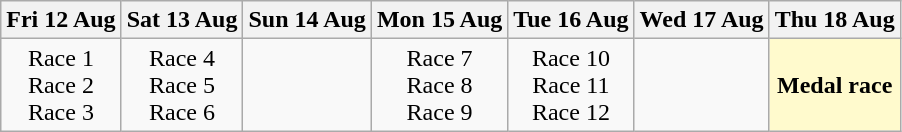<table class="wikitable" style="text-align: center;">
<tr>
<th>Fri 12 Aug</th>
<th>Sat 13 Aug</th>
<th>Sun 14 Aug</th>
<th>Mon 15 Aug</th>
<th>Tue 16 Aug</th>
<th>Wed 17 Aug</th>
<th>Thu 18 Aug</th>
</tr>
<tr>
<td>Race 1<br>Race 2<br>Race 3</td>
<td>Race 4<br>Race 5<br>Race 6</td>
<td></td>
<td>Race 7<br>Race 8<br>Race 9</td>
<td>Race 10<br>Race 11<br>Race 12</td>
<td></td>
<td style=background:lemonchiffon><strong>Medal race</strong></td>
</tr>
</table>
